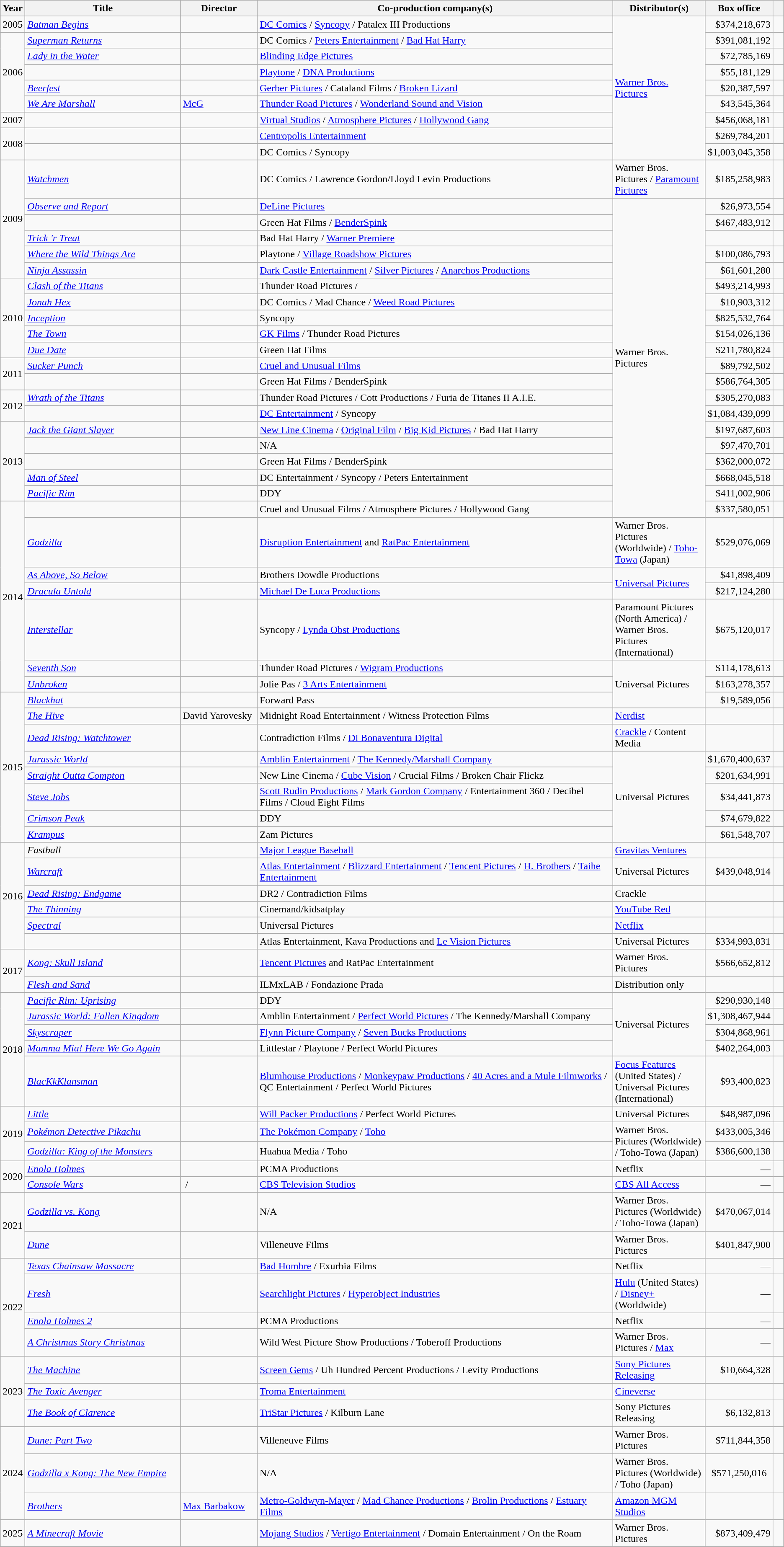<table class="wikitable sortable">
<tr>
<th width="30">Year</th>
<th width="240">Title</th>
<th width="115">Director</th>
<th>Co-production company(s)</th>
<th width="140">Distributor(s)</th>
<th width="80">Box office</th>
<th class="unsortable" width="10"></th>
</tr>
<tr>
<td>2005</td>
<td><em><a href='#'>Batman Begins</a></em></td>
<td></td>
<td><a href='#'>DC Comics</a> / <a href='#'>Syncopy</a> / Patalex III Productions</td>
<td rowspan="9"><a href='#'>Warner Bros. Pictures</a></td>
<td style="text-align:right">$374,218,673</td>
<td style="text-align:center"></td>
</tr>
<tr>
<td rowspan="5">2006</td>
<td><em><a href='#'>Superman Returns</a></em></td>
<td></td>
<td>DC Comics / <a href='#'>Peters Entertainment</a> / <a href='#'>Bad Hat Harry</a></td>
<td style="text-align:right">$391,081,192</td>
<td style="text-align:center"></td>
</tr>
<tr>
<td><em><a href='#'>Lady in the Water</a></em></td>
<td></td>
<td><a href='#'>Blinding Edge Pictures</a></td>
<td style="text-align:right">$72,785,169</td>
<td style="text-align:center"></td>
</tr>
<tr>
<td><em></em></td>
<td></td>
<td><a href='#'>Playtone</a> / <a href='#'>DNA Productions</a></td>
<td style="text-align:right">$55,181,129</td>
<td style="text-align:center"></td>
</tr>
<tr>
<td><em><a href='#'>Beerfest</a></em></td>
<td></td>
<td><a href='#'>Gerber Pictures</a> / Cataland Films / <a href='#'>Broken Lizard</a></td>
<td style="text-align:right">$20,387,597</td>
<td style="text-align:center"></td>
</tr>
<tr>
<td><em><a href='#'>We Are Marshall</a></em></td>
<td><a href='#'>McG</a></td>
<td><a href='#'>Thunder Road Pictures</a> / <a href='#'>Wonderland Sound and Vision</a></td>
<td style="text-align:right">$43,545,364</td>
<td style="text-align:center"></td>
</tr>
<tr>
<td>2007</td>
<td><em></em></td>
<td></td>
<td><a href='#'>Virtual Studios</a> / <a href='#'>Atmosphere Pictures</a> / <a href='#'>Hollywood Gang</a></td>
<td style="text-align:right">$456,068,181</td>
<td style="text-align:center"></td>
</tr>
<tr>
<td rowspan="2">2008</td>
<td><em></em></td>
<td></td>
<td><a href='#'>Centropolis Entertainment</a></td>
<td style="text-align:right">$269,784,201</td>
<td style="text-align:center"></td>
</tr>
<tr>
<td><em></em></td>
<td></td>
<td>DC Comics / Syncopy</td>
<td style="text-align:right">$1,003,045,358</td>
<td style="text-align:center"></td>
</tr>
<tr>
<td rowspan="6">2009</td>
<td><em><a href='#'>Watchmen</a></em></td>
<td></td>
<td>DC Comics / Lawrence Gordon/Lloyd Levin Productions</td>
<td>Warner Bros. Pictures / <a href='#'>Paramount Pictures</a></td>
<td style="text-align:right">$185,258,983</td>
<td style="text-align:center"></td>
</tr>
<tr>
<td><em><a href='#'>Observe and Report</a></em></td>
<td></td>
<td><a href='#'>DeLine Pictures</a></td>
<td rowspan="20">Warner Bros. Pictures</td>
<td style="text-align:right">$26,973,554</td>
<td style="text-align:center"></td>
</tr>
<tr>
<td><em></em></td>
<td></td>
<td>Green Hat Films / <a href='#'>BenderSpink</a></td>
<td style="text-align:right">$467,483,912</td>
<td style="text-align:center"></td>
</tr>
<tr>
<td><em><a href='#'>Trick 'r Treat</a></em></td>
<td></td>
<td>Bad Hat Harry / <a href='#'>Warner Premiere</a></td>
<td style="text-align:right"></td>
<td style="text-align:center"></td>
</tr>
<tr>
<td><em><a href='#'>Where the Wild Things Are</a></em></td>
<td></td>
<td>Playtone / <a href='#'>Village Roadshow Pictures</a></td>
<td style="text-align:right">$100,086,793</td>
<td style="text-align:center"></td>
</tr>
<tr>
<td><em><a href='#'>Ninja Assassin</a></em></td>
<td></td>
<td><a href='#'>Dark Castle Entertainment</a> / <a href='#'>Silver Pictures</a> / <a href='#'>Anarchos Productions</a></td>
<td style="text-align:right">$61,601,280</td>
<td style="text-align:center"></td>
</tr>
<tr>
<td rowspan="5">2010</td>
<td><em><a href='#'>Clash of the Titans</a></em></td>
<td></td>
<td>Thunder Road Pictures / </td>
<td style="text-align:right">$493,214,993</td>
<td style="text-align:center"></td>
</tr>
<tr>
<td><em><a href='#'>Jonah Hex</a></em></td>
<td></td>
<td>DC Comics / Mad Chance / <a href='#'>Weed Road Pictures</a></td>
<td style="text-align:right">$10,903,312</td>
<td style="text-align:center"></td>
</tr>
<tr>
<td><em><a href='#'>Inception</a></em></td>
<td></td>
<td>Syncopy</td>
<td style="text-align:right">$825,532,764</td>
<td style="text-align:center"></td>
</tr>
<tr>
<td><em><a href='#'>The Town</a></em></td>
<td></td>
<td><a href='#'>GK Films</a> / Thunder Road Pictures</td>
<td style="text-align:right">$154,026,136</td>
<td style="text-align:center"></td>
</tr>
<tr>
<td><em><a href='#'>Due Date</a></em></td>
<td></td>
<td>Green Hat Films</td>
<td style="text-align:right">$211,780,824</td>
<td style="text-align:center"></td>
</tr>
<tr>
<td rowspan="2">2011</td>
<td><em><a href='#'>Sucker Punch</a></em></td>
<td></td>
<td><a href='#'>Cruel and Unusual Films</a></td>
<td style="text-align:right">$89,792,502</td>
<td style="text-align:center"></td>
</tr>
<tr>
<td><em></em></td>
<td></td>
<td>Green Hat Films / BenderSpink</td>
<td style="text-align:right">$586,764,305</td>
<td style="text-align:center"></td>
</tr>
<tr>
<td rowspan="2">2012</td>
<td><em><a href='#'>Wrath of the Titans</a></em></td>
<td></td>
<td>Thunder Road Pictures / Cott Productions /  Furia de Titanes II A.I.E.</td>
<td style="text-align:right">$305,270,083</td>
<td style="text-align:center"></td>
</tr>
<tr>
<td><em></em></td>
<td></td>
<td><a href='#'>DC Entertainment</a> / Syncopy</td>
<td style="text-align:right">$1,084,439,099</td>
<td style="text-align:center"></td>
</tr>
<tr>
<td rowspan="5">2013</td>
<td><em><a href='#'>Jack the Giant Slayer</a></em></td>
<td></td>
<td><a href='#'>New Line Cinema</a> / <a href='#'>Original Film</a> / <a href='#'>Big Kid Pictures</a> / Bad Hat Harry</td>
<td style="text-align:right">$197,687,603</td>
<td style="text-align:center"></td>
</tr>
<tr>
<td><em></em></td>
<td></td>
<td>N/A</td>
<td style="text-align:right">$97,470,701</td>
<td style="text-align:center"></td>
</tr>
<tr>
<td><em></em></td>
<td></td>
<td>Green Hat Films / BenderSpink</td>
<td style="text-align:right">$362,000,072</td>
<td style="text-align:center"></td>
</tr>
<tr>
<td><em><a href='#'>Man of Steel</a></em></td>
<td></td>
<td>DC Entertainment / Syncopy / Peters Entertainment</td>
<td style="text-align:right">$668,045,518</td>
<td style="text-align:center"></td>
</tr>
<tr>
<td><em><a href='#'>Pacific Rim</a></em></td>
<td></td>
<td>DDY</td>
<td style="text-align:right">$411,002,906</td>
<td style="text-align:center"></td>
</tr>
<tr>
<td rowspan="7">2014</td>
<td><em></em></td>
<td></td>
<td>Cruel and Unusual Films / Atmosphere Pictures / Hollywood Gang</td>
<td style="text-align:right">$337,580,051</td>
<td style="text-align:center"></td>
</tr>
<tr>
<td><em><a href='#'>Godzilla</a></em></td>
<td></td>
<td><a href='#'>Disruption Entertainment</a> and <a href='#'>RatPac Entertainment</a></td>
<td>Warner Bros. Pictures (Worldwide) / <a href='#'>Toho-Towa</a> (Japan)</td>
<td style="text-align:right">$529,076,069</td>
<td style="text-align:center"></td>
</tr>
<tr>
<td><em><a href='#'>As Above, So Below</a></em></td>
<td></td>
<td>Brothers Dowdle Productions</td>
<td rowspan="2"><a href='#'>Universal Pictures</a></td>
<td style="text-align:right">$41,898,409</td>
<td style="text-align:center"></td>
</tr>
<tr>
<td><em><a href='#'>Dracula Untold</a></em></td>
<td></td>
<td><a href='#'>Michael De Luca Productions</a></td>
<td style="text-align:right">$217,124,280</td>
<td style="text-align:center"></td>
</tr>
<tr>
<td><em><a href='#'>Interstellar</a></em></td>
<td></td>
<td>Syncopy / <a href='#'>Lynda Obst Productions</a></td>
<td>Paramount Pictures (North America) / Warner Bros. Pictures (International)</td>
<td style="text-align:right">$675,120,017</td>
<td style="text-align:center"></td>
</tr>
<tr>
<td><em><a href='#'>Seventh Son</a></em></td>
<td></td>
<td>Thunder Road Pictures / <a href='#'>Wigram Productions</a></td>
<td rowspan="3">Universal Pictures</td>
<td style="text-align:right">$114,178,613</td>
<td style="text-align:center"></td>
</tr>
<tr>
<td><em><a href='#'>Unbroken</a></em></td>
<td></td>
<td>Jolie Pas / <a href='#'>3 Arts Entertainment</a></td>
<td style="text-align:right">$163,278,357</td>
<td style="text-align:center"></td>
</tr>
<tr>
<td rowspan="8">2015</td>
<td><em><a href='#'>Blackhat</a></em></td>
<td></td>
<td>Forward Pass</td>
<td style="text-align:right">$19,589,056</td>
<td style="text-align:center"></td>
</tr>
<tr>
<td><em><a href='#'>The Hive</a></em></td>
<td>David Yarovesky</td>
<td>Midnight Road Entertainment / Witness Protection Films</td>
<td><a href='#'>Nerdist</a></td>
<td style="text-align:right"></td>
<td style="text-align:center"></td>
</tr>
<tr>
<td><em><a href='#'>Dead Rising: Watchtower</a></em></td>
<td></td>
<td>Contradiction Films / <a href='#'>Di Bonaventura Digital</a></td>
<td><a href='#'>Crackle</a> / Content Media</td>
<td style="text-align:right"></td>
<td style="text-align:center"></td>
</tr>
<tr>
<td><em><a href='#'>Jurassic World</a></em></td>
<td></td>
<td><a href='#'>Amblin Entertainment</a> / <a href='#'>The Kennedy/Marshall Company</a></td>
<td rowspan="5">Universal Pictures</td>
<td style="text-align:right">$1,670,400,637</td>
<td style="text-align:center"></td>
</tr>
<tr>
<td><em><a href='#'>Straight Outta Compton</a></em></td>
<td></td>
<td>New Line Cinema / <a href='#'>Cube Vision</a> / Crucial Films / Broken Chair Flickz</td>
<td style="text-align:right">$201,634,991</td>
<td style="text-align:center"></td>
</tr>
<tr>
<td><em><a href='#'>Steve Jobs</a></em></td>
<td></td>
<td><a href='#'>Scott Rudin Productions</a> / <a href='#'>Mark Gordon Company</a> / Entertainment 360 / Decibel Films / Cloud Eight Films</td>
<td style="text-align:right">$34,441,873</td>
<td style="text-align:center"></td>
</tr>
<tr>
<td><em><a href='#'>Crimson Peak</a></em></td>
<td></td>
<td>DDY</td>
<td style="text-align:right">$74,679,822</td>
<td style="text-align:center"></td>
</tr>
<tr>
<td><em><a href='#'>Krampus</a></em></td>
<td></td>
<td>Zam Pictures</td>
<td style="text-align:right">$61,548,707</td>
<td style="text-align:center"></td>
</tr>
<tr>
<td rowspan="6">2016</td>
<td><em>Fastball</em></td>
<td></td>
<td><a href='#'>Major League Baseball</a></td>
<td><a href='#'>Gravitas Ventures</a></td>
<td style="text-align:right"></td>
<td style="text-align:center"></td>
</tr>
<tr>
<td><em><a href='#'>Warcraft</a></em></td>
<td></td>
<td><a href='#'>Atlas Entertainment</a> /  <a href='#'>Blizzard Entertainment</a> /  <a href='#'>Tencent Pictures</a> /  <a href='#'>H. Brothers</a> /  <a href='#'>Taihe Entertainment</a></td>
<td>Universal Pictures</td>
<td style="text-align:right">$439,048,914</td>
<td style="text-align:center"></td>
</tr>
<tr>
<td><em><a href='#'>Dead Rising: Endgame</a></em></td>
<td></td>
<td>DR2 / Contradiction Films</td>
<td>Crackle</td>
<td style="text-align:right"></td>
<td style="text-align:center"></td>
</tr>
<tr>
<td><em><a href='#'>The Thinning</a></em></td>
<td></td>
<td>Cinemand/kidsatplay</td>
<td><a href='#'>YouTube Red</a></td>
<td style="text-align:right"></td>
<td style="text-align:center"></td>
</tr>
<tr>
<td><em><a href='#'>Spectral</a></em></td>
<td></td>
<td>Universal Pictures</td>
<td><a href='#'>Netflix</a></td>
<td style="text-align:right"></td>
<td style="text-align:center"></td>
</tr>
<tr>
<td><em></em></td>
<td></td>
<td>Atlas Entertainment, Kava Productions and <a href='#'>Le Vision Pictures</a></td>
<td>Universal Pictures</td>
<td style="text-align:right">$334,993,831</td>
<td style="text-align:center"></td>
</tr>
<tr>
<td rowspan="2">2017</td>
<td><em><a href='#'>Kong: Skull Island</a></em></td>
<td></td>
<td><a href='#'>Tencent Pictures</a> and RatPac Entertainment</td>
<td>Warner Bros. Pictures</td>
<td style="text-align:right">$566,652,812</td>
<td style="text-align:center"></td>
</tr>
<tr>
<td><em><a href='#'>Flesh and Sand</a></em></td>
<td></td>
<td>ILMxLAB / Fondazione Prada</td>
<td>Distribution only</td>
<td style="text-align:right"></td>
<td style="text-align:center"></td>
</tr>
<tr>
<td rowspan="5">2018</td>
<td><em><a href='#'>Pacific Rim: Uprising</a></em></td>
<td></td>
<td>DDY</td>
<td rowspan="4">Universal Pictures</td>
<td style="text-align:right">$290,930,148</td>
<td style="text-align:center"></td>
</tr>
<tr>
<td><em><a href='#'>Jurassic World: Fallen Kingdom</a></em></td>
<td></td>
<td>Amblin Entertainment /  <a href='#'>Perfect World Pictures</a> / The Kennedy/Marshall Company</td>
<td style="text-align:right">$1,308,467,944</td>
<td style="text-align:center"></td>
</tr>
<tr>
<td><em><a href='#'>Skyscraper</a></em></td>
<td></td>
<td><a href='#'>Flynn Picture Company</a> / <a href='#'>Seven Bucks Productions</a></td>
<td style="text-align:right">$304,868,961</td>
<td style="text-align:center"></td>
</tr>
<tr>
<td><em><a href='#'>Mamma Mia! Here We Go Again</a></em></td>
<td></td>
<td>Littlestar / Playtone / Perfect World Pictures</td>
<td style="text-align:right">$402,264,003</td>
<td style="text-align:center"></td>
</tr>
<tr>
<td><em><a href='#'>BlacKkKlansman</a></em></td>
<td></td>
<td><a href='#'>Blumhouse Productions</a> / <a href='#'>Monkeypaw Productions</a> / <a href='#'>40 Acres and a Mule Filmworks</a> / QC Entertainment / Perfect World Pictures</td>
<td><a href='#'>Focus Features</a> (United States) / Universal Pictures (International)</td>
<td style="text-align:right">$93,400,823</td>
<td style="text-align:center"></td>
</tr>
<tr>
<td rowspan="3">2019</td>
<td><em><a href='#'>Little</a></em></td>
<td></td>
<td><a href='#'>Will Packer Productions</a> / Perfect World Pictures</td>
<td>Universal Pictures</td>
<td style="text-align:right">$48,987,096</td>
<td style="text-align:center"></td>
</tr>
<tr>
<td><em><a href='#'>Pokémon Detective Pikachu</a></em></td>
<td></td>
<td><a href='#'>The Pokémon Company</a> / <a href='#'>Toho</a></td>
<td rowspan="2">Warner Bros. Pictures (Worldwide) / Toho-Towa (Japan)</td>
<td style="text-align:right">$433,005,346</td>
<td style="text-align:center"></td>
</tr>
<tr>
<td><em><a href='#'>Godzilla: King of the Monsters</a></em></td>
<td></td>
<td>Huahua Media / Toho</td>
<td style="text-align:right">$386,600,138</td>
<td style="text-align:center"></td>
</tr>
<tr>
<td rowspan="2">2020</td>
<td><em><a href='#'>Enola Holmes</a></em></td>
<td></td>
<td>PCMA Productions</td>
<td>Netflix</td>
<td style="text-align:right">—</td>
<td style="text-align:center"></td>
</tr>
<tr>
<td><em><a href='#'>Console Wars</a></em></td>
<td> / </td>
<td><a href='#'>CBS Television Studios</a></td>
<td><a href='#'>CBS All Access</a></td>
<td style="text-align:right">—</td>
<td style="text-align:center"></td>
</tr>
<tr>
<td rowspan="2">2021</td>
<td><em><a href='#'>Godzilla vs. Kong</a></em></td>
<td></td>
<td>N/A</td>
<td>Warner Bros. Pictures (Worldwide) / Toho-Towa (Japan)</td>
<td style="text-align:right">$470,067,014</td>
<td style="text-align:center"></td>
</tr>
<tr>
<td><em><a href='#'>Dune</a></em></td>
<td></td>
<td>Villeneuve Films</td>
<td>Warner Bros. Pictures</td>
<td style="text-align:right">$401,847,900</td>
<td style="text-align:center"></td>
</tr>
<tr>
<td rowspan="4">2022</td>
<td><em><a href='#'>Texas Chainsaw Massacre</a></em></td>
<td></td>
<td><a href='#'>Bad Hombre</a> / Exurbia Films</td>
<td>Netflix</td>
<td style="text-align:right">—</td>
<td style="text-align:center"></td>
</tr>
<tr>
<td><em><a href='#'>Fresh</a></em></td>
<td></td>
<td><a href='#'>Searchlight Pictures</a> / <a href='#'>Hyperobject Industries</a></td>
<td><a href='#'>Hulu</a> (United States) / <a href='#'>Disney+</a> (Worldwide)</td>
<td style="text-align:right">—</td>
<td style="text-align:center"></td>
</tr>
<tr>
<td><em><a href='#'>Enola Holmes 2</a></em></td>
<td></td>
<td>PCMA Productions</td>
<td>Netflix</td>
<td style="text-align:right">—</td>
<td style="text-align:center"></td>
</tr>
<tr>
<td><em><a href='#'>A Christmas Story Christmas</a></em></td>
<td></td>
<td>Wild West Picture Show Productions / Toberoff Productions</td>
<td>Warner Bros. Pictures / <a href='#'>Max</a></td>
<td style="text-align:right">—</td>
<td style="text-align:center"></td>
</tr>
<tr>
<td rowspan="3">2023</td>
<td><em><a href='#'>The Machine</a></em></td>
<td></td>
<td><a href='#'>Screen Gems</a> / Uh Hundred Percent Productions / Levity Productions</td>
<td><a href='#'>Sony Pictures Releasing</a></td>
<td style="text-align:right">$10,664,328</td>
<td style="text-align:center"></td>
</tr>
<tr>
<td><em><a href='#'>The Toxic Avenger</a></em></td>
<td></td>
<td><a href='#'>Troma Entertainment</a></td>
<td><a href='#'>Cineverse</a></td>
<td></td>
<td></td>
</tr>
<tr>
<td><em><a href='#'>The Book of Clarence</a></em></td>
<td></td>
<td><a href='#'>TriStar Pictures</a> / Kilburn Lane</td>
<td>Sony Pictures Releasing</td>
<td style="text-align:right">$6,132,813</td>
<td style="text-align:center"></td>
</tr>
<tr>
<td rowspan="3">2024</td>
<td><em><a href='#'>Dune: Part Two</a></em></td>
<td></td>
<td>Villeneuve Films</td>
<td>Warner Bros. Pictures</td>
<td style="text-align:right">$711,844,358</td>
<td style="text-align:center"></td>
</tr>
<tr>
<td><em><a href='#'>Godzilla x Kong: The New Empire</a></em></td>
<td></td>
<td>N/A</td>
<td>Warner Bros. Pictures (Worldwide) / Toho (Japan)</td>
<td style="text-align:center">$571,250,016</td>
<td style="text-align:right"></td>
</tr>
<tr>
<td><em><a href='#'>Brothers</a></em></td>
<td><a href='#'>Max Barbakow</a></td>
<td><a href='#'>Metro-Goldwyn-Mayer</a> / <a href='#'>Mad Chance Productions</a> / <a href='#'>Brolin Productions</a> / <a href='#'>Estuary Films</a></td>
<td><a href='#'>Amazon MGM Studios</a></td>
<td style="text-align:right"></td>
<td style="text-align:center"></td>
</tr>
<tr>
<td>2025</td>
<td><em><a href='#'>A Minecraft Movie</a></em></td>
<td></td>
<td><a href='#'>Mojang Studios</a> / <a href='#'>Vertigo Entertainment</a> / Domain Entertainment / On the Roam</td>
<td>Warner Bros. Pictures</td>
<td style="text-align:right">$873,409,479</td>
<td style="text-align:center"></td>
</tr>
<tr>
</tr>
</table>
